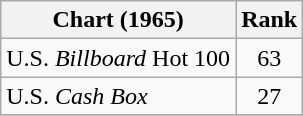<table class="wikitable">
<tr>
<th>Chart (1965)</th>
<th style="text-align:center;">Rank</th>
</tr>
<tr>
<td>U.S. <em>Billboard</em> Hot 100</td>
<td style="text-align:center;">63</td>
</tr>
<tr>
<td>U.S. <em>Cash Box</em> </td>
<td style="text-align:center;">27</td>
</tr>
<tr>
</tr>
</table>
